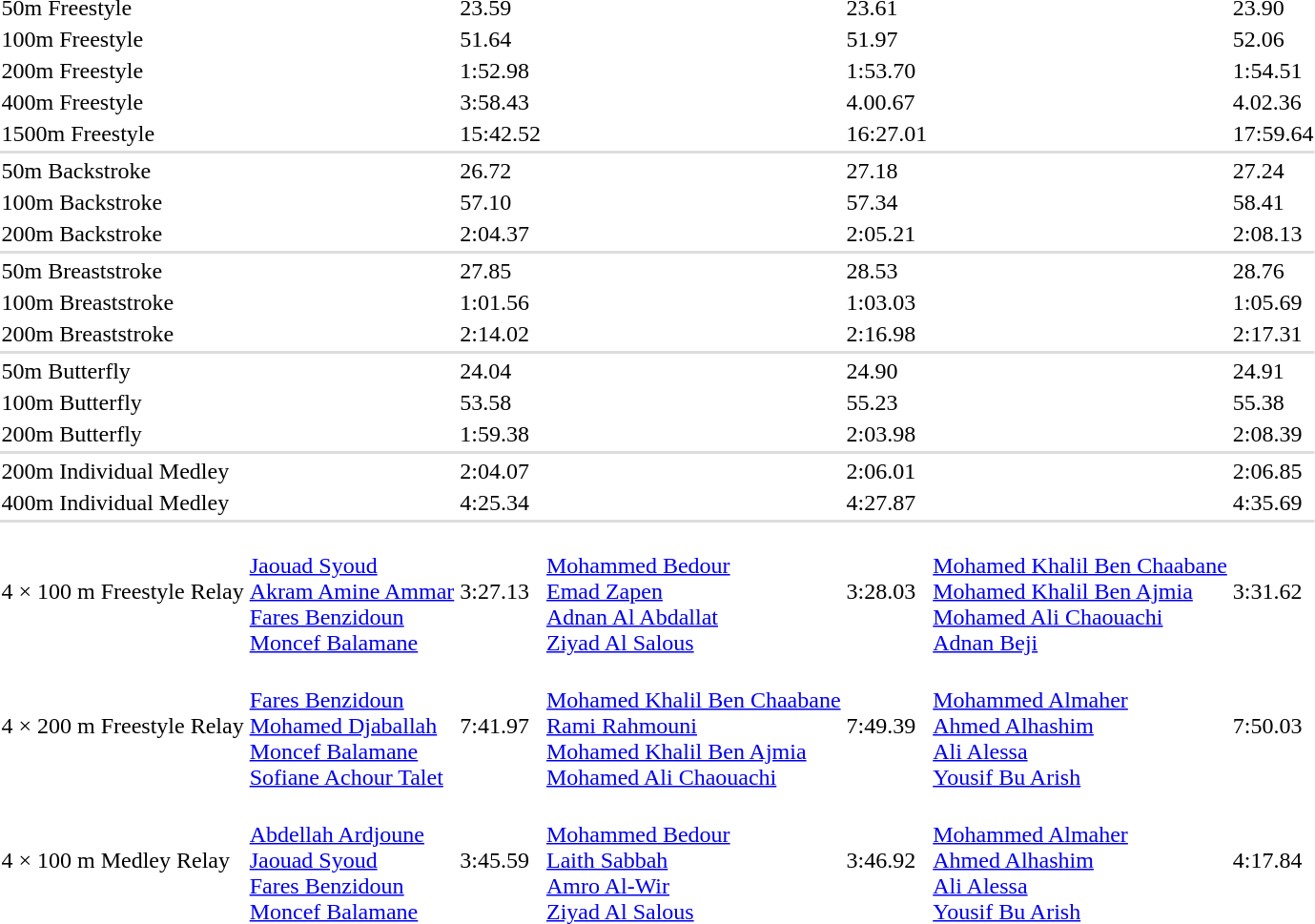<table>
<tr>
<td>50m Freestyle</td>
<td></td>
<td>23.59</td>
<td></td>
<td>23.61</td>
<td></td>
<td>23.90</td>
</tr>
<tr>
<td>100m Freestyle</td>
<td></td>
<td>51.64</td>
<td></td>
<td>51.97</td>
<td></td>
<td>52.06</td>
</tr>
<tr>
<td>200m Freestyle</td>
<td></td>
<td>1:52.98</td>
<td></td>
<td>1:53.70</td>
<td></td>
<td>1:54.51</td>
</tr>
<tr>
<td>400m Freestyle</td>
<td></td>
<td>3:58.43</td>
<td></td>
<td>4.00.67</td>
<td></td>
<td>4.02.36</td>
</tr>
<tr>
<td>1500m Freestyle</td>
<td></td>
<td>15:42.52</td>
<td></td>
<td>16:27.01</td>
<td></td>
<td>17:59.64</td>
</tr>
<tr bgcolor=#DDDDDD>
<td colspan=7></td>
</tr>
<tr>
<td>50m Backstroke</td>
<td></td>
<td>26.72</td>
<td></td>
<td>27.18</td>
<td></td>
<td>27.24</td>
</tr>
<tr>
<td>100m Backstroke</td>
<td></td>
<td>57.10</td>
<td></td>
<td>57.34</td>
<td></td>
<td>58.41</td>
</tr>
<tr>
<td>200m Backstroke</td>
<td></td>
<td>2:04.37</td>
<td></td>
<td>2:05.21</td>
<td></td>
<td>2:08.13</td>
</tr>
<tr bgcolor=#DDDDDD>
<td colspan=7></td>
</tr>
<tr>
<td>50m Breaststroke</td>
<td></td>
<td>27.85</td>
<td></td>
<td>28.53</td>
<td></td>
<td>28.76</td>
</tr>
<tr>
<td>100m Breaststroke</td>
<td></td>
<td>1:01.56</td>
<td></td>
<td>1:03.03</td>
<td></td>
<td>1:05.69</td>
</tr>
<tr>
<td>200m Breaststroke</td>
<td></td>
<td>2:14.02</td>
<td></td>
<td>2:16.98</td>
<td></td>
<td>2:17.31</td>
</tr>
<tr bgcolor=#DDDDDD>
<td colspan=7></td>
</tr>
<tr>
<td>50m Butterfly</td>
<td></td>
<td>24.04</td>
<td></td>
<td>24.90</td>
<td></td>
<td>24.91</td>
</tr>
<tr>
<td>100m Butterfly</td>
<td></td>
<td>53.58</td>
<td></td>
<td>55.23</td>
<td></td>
<td>55.38</td>
</tr>
<tr>
<td>200m Butterfly</td>
<td></td>
<td>1:59.38</td>
<td></td>
<td>2:03.98</td>
<td></td>
<td>2:08.39</td>
</tr>
<tr bgcolor=#DDDDDD>
<td colspan=7></td>
</tr>
<tr>
<td>200m Individual Medley</td>
<td></td>
<td>2:04.07</td>
<td></td>
<td>2:06.01</td>
<td></td>
<td>2:06.85</td>
</tr>
<tr>
<td>400m Individual Medley</td>
<td></td>
<td>4:25.34</td>
<td></td>
<td>4:27.87</td>
<td></td>
<td>4:35.69</td>
</tr>
<tr bgcolor=#DDDDDD>
<td colspan=7></td>
</tr>
<tr>
<td>4 × 100 m Freestyle Relay</td>
<td><br><a href='#'>Jaouad Syoud</a><br><a href='#'>Akram Amine Ammar</a><br><a href='#'>Fares Benzidoun</a><br><a href='#'>Moncef Balamane</a></td>
<td>3:27.13</td>
<td><br><a href='#'>Mohammed Bedour</a><br><a href='#'>Emad Zapen</a><br><a href='#'>Adnan Al Abdallat</a><br><a href='#'>Ziyad Al Salous</a></td>
<td>3:28.03</td>
<td><br><a href='#'>Mohamed Khalil Ben Chaabane</a><br><a href='#'>Mohamed Khalil Ben Ajmia</a><br><a href='#'>Mohamed Ali Chaouachi</a><br><a href='#'>Adnan Beji</a></td>
<td>3:31.62</td>
</tr>
<tr>
<td>4 × 200 m Freestyle Relay</td>
<td><br><a href='#'>Fares Benzidoun</a><br><a href='#'>Mohamed Djaballah</a><br><a href='#'>Moncef Balamane</a><br><a href='#'>Sofiane Achour Talet</a></td>
<td>7:41.97</td>
<td><br><a href='#'>Mohamed Khalil Ben Chaabane</a><br><a href='#'>Rami Rahmouni</a><br><a href='#'>Mohamed Khalil Ben Ajmia</a><br><a href='#'>Mohamed Ali Chaouachi</a></td>
<td>7:49.39</td>
<td><br><a href='#'>Mohammed Almaher</a><br><a href='#'>Ahmed Alhashim</a><br><a href='#'>Ali Alessa</a><br><a href='#'>Yousif Bu Arish</a></td>
<td>7:50.03</td>
</tr>
<tr>
<td>4 × 100 m Medley Relay</td>
<td><br><a href='#'>Abdellah Ardjoune</a><br><a href='#'>Jaouad Syoud</a><br><a href='#'>Fares Benzidoun</a><br><a href='#'>Moncef Balamane</a></td>
<td>3:45.59</td>
<td><br><a href='#'>Mohammed Bedour</a><br><a href='#'>Laith Sabbah</a><br><a href='#'>Amro Al-Wir</a><br><a href='#'>Ziyad Al Salous</a></td>
<td>3:46.92</td>
<td><br><a href='#'>Mohammed Almaher</a><br><a href='#'>Ahmed Alhashim</a><br><a href='#'>Ali Alessa</a><br><a href='#'>Yousif Bu Arish</a></td>
<td>4:17.84</td>
</tr>
</table>
